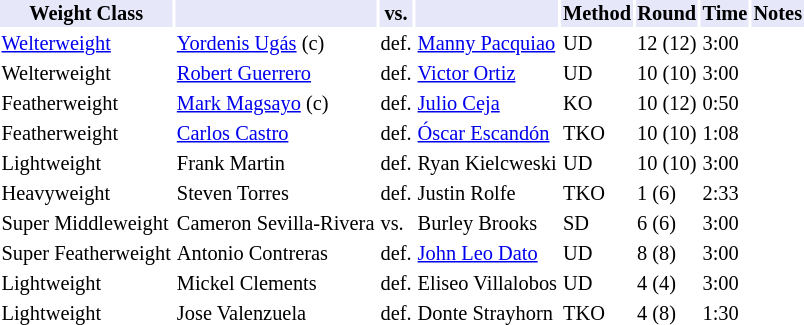<table class="toccolours" style="font-size: 85%;">
<tr>
<th style="background:#e6e8fa; color:#000; text-align:center;">Weight Class</th>
<th style="background:#e6e8fa; color:#000; text-align:center;"></th>
<th style="background:#e6e8fa; color:#000; text-align:center;">vs.</th>
<th style="background:#e6e8fa; color:#000; text-align:center;"></th>
<th style="background:#e6e8fa; color:#000; text-align:center;">Method</th>
<th style="background:#e6e8fa; color:#000; text-align:center;">Round</th>
<th style="background:#e6e8fa; color:#000; text-align:center;">Time</th>
<th style="background:#e6e8fa; color:#000; text-align:center;">Notes</th>
</tr>
<tr>
<td><a href='#'>Welterweight</a></td>
<td> <a href='#'>Yordenis Ugás</a> (c)</td>
<td>def.</td>
<td> <a href='#'>Manny Pacquiao</a></td>
<td>UD</td>
<td>12 (12)</td>
<td>3:00</td>
<td></td>
</tr>
<tr>
<td>Welterweight</td>
<td> <a href='#'>Robert Guerrero</a></td>
<td>def.</td>
<td> <a href='#'>Victor Ortiz</a></td>
<td>UD</td>
<td>10 (10)</td>
<td>3:00</td>
<td></td>
</tr>
<tr>
<td>Featherweight</td>
<td> <a href='#'>Mark Magsayo</a> (c)</td>
<td>def.</td>
<td> <a href='#'>Julio Ceja</a></td>
<td>KO</td>
<td>10 (12)</td>
<td>0:50</td>
<td></td>
</tr>
<tr>
<td>Featherweight</td>
<td> <a href='#'>Carlos Castro</a></td>
<td>def.</td>
<td> <a href='#'>Óscar Escandón</a></td>
<td>TKO</td>
<td>10 (10)</td>
<td>1:08</td>
</tr>
<tr>
<td>Lightweight</td>
<td> Frank Martin</td>
<td>def.</td>
<td> Ryan Kielcweski</td>
<td>UD</td>
<td>10 (10)</td>
<td>3:00</td>
</tr>
<tr>
<td>Heavyweight</td>
<td> Steven Torres</td>
<td>def.</td>
<td> Justin Rolfe</td>
<td>TKO</td>
<td>1 (6)</td>
<td>2:33</td>
</tr>
<tr>
<td>Super Middleweight</td>
<td> Cameron Sevilla-Rivera</td>
<td>vs.</td>
<td> Burley Brooks</td>
<td>SD</td>
<td>6 (6)</td>
<td>3:00</td>
</tr>
<tr>
<td>Super Featherweight</td>
<td> Antonio Contreras</td>
<td>def.</td>
<td> <a href='#'>John Leo Dato</a></td>
<td>UD</td>
<td>8 (8)</td>
<td>3:00</td>
</tr>
<tr>
<td>Lightweight</td>
<td> Mickel Clements</td>
<td>def.</td>
<td> Eliseo Villalobos</td>
<td>UD</td>
<td>4 (4)</td>
<td>3:00</td>
</tr>
<tr>
<td>Lightweight</td>
<td> Jose Valenzuela</td>
<td>def.</td>
<td> Donte Strayhorn</td>
<td>TKO</td>
<td>4 (8)</td>
<td>1:30</td>
<td></td>
</tr>
<tr>
</tr>
</table>
